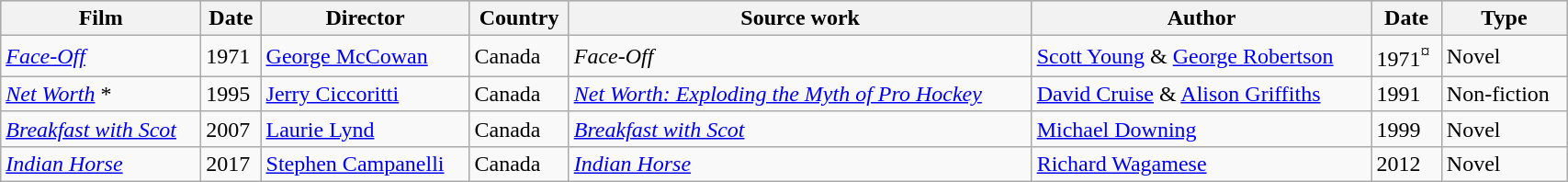<table class="wikitable" style=width:90%>
<tr style="background:#CCCCCC;">
<th>Film</th>
<th>Date</th>
<th>Director</th>
<th>Country</th>
<th>Source work</th>
<th>Author</th>
<th>Date</th>
<th>Type</th>
</tr>
<tr>
<td><em><a href='#'>Face-Off</a></em></td>
<td>1971</td>
<td><a href='#'>George McCowan</a></td>
<td>Canada</td>
<td><em>Face-Off</em></td>
<td><a href='#'>Scott Young</a> & <a href='#'>George Robertson</a></td>
<td>1971<sup>¤</sup></td>
<td>Novel</td>
</tr>
<tr>
<td><em><a href='#'>Net Worth</a></em> *</td>
<td>1995</td>
<td><a href='#'>Jerry Ciccoritti</a></td>
<td>Canada</td>
<td><em><a href='#'>Net Worth: Exploding the Myth of Pro Hockey</a></em></td>
<td><a href='#'>David Cruise</a> & <a href='#'>Alison Griffiths</a></td>
<td>1991</td>
<td>Non-fiction</td>
</tr>
<tr>
<td><em><a href='#'>Breakfast with Scot</a></em></td>
<td>2007</td>
<td><a href='#'>Laurie Lynd</a></td>
<td>Canada</td>
<td><em><a href='#'>Breakfast with Scot</a></em></td>
<td><a href='#'>Michael Downing</a></td>
<td>1999</td>
<td>Novel</td>
</tr>
<tr>
<td><em><a href='#'>Indian Horse</a></em></td>
<td>2017</td>
<td><a href='#'>Stephen Campanelli</a></td>
<td>Canada</td>
<td><em><a href='#'>Indian Horse</a></em></td>
<td><a href='#'>Richard Wagamese</a></td>
<td>2012</td>
<td>Novel</td>
</tr>
</table>
